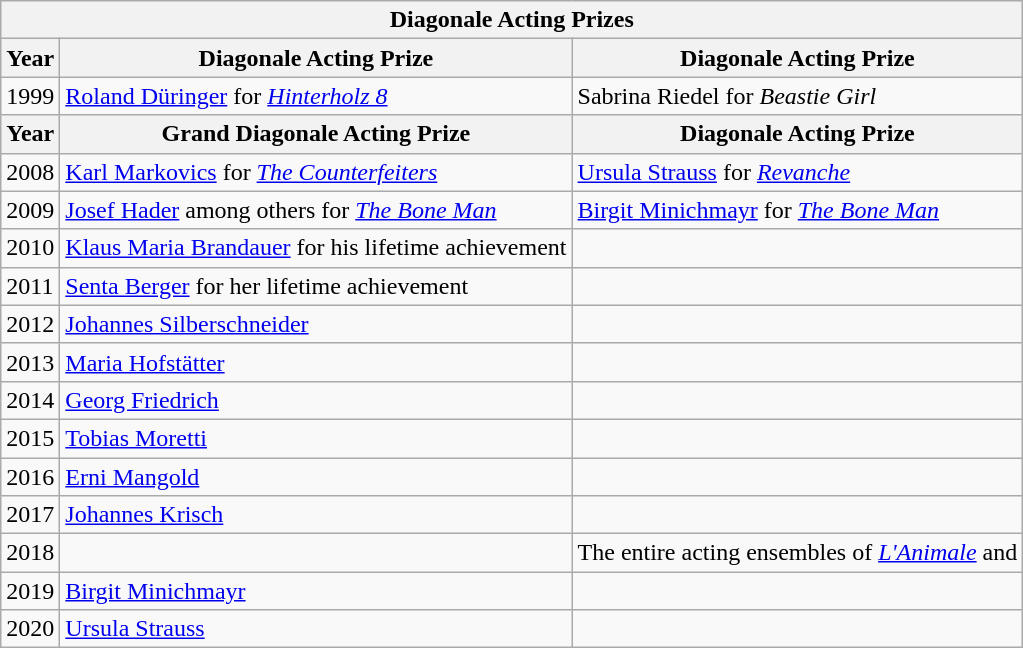<table class="wikitable">
<tr>
<th colspan="3">Diagonale Acting Prizes</th>
</tr>
<tr class="hintergrundfarbe6" align="center">
<th>Year</th>
<th>Diagonale Acting Prize</th>
<th>Diagonale Acting Prize</th>
</tr>
<tr>
<td>1999</td>
<td><a href='#'>Roland Düringer</a> for <em><a href='#'>Hinterholz 8</a></em></td>
<td>Sabrina Riedel for <em>Beastie Girl</em></td>
</tr>
<tr class="hintergrundfarbe6" align="center">
<th>Year</th>
<th>Grand Diagonale Acting Prize</th>
<th>Diagonale Acting Prize</th>
</tr>
<tr>
<td>2008</td>
<td><a href='#'>Karl Markovics</a> for <em><a href='#'>The Counterfeiters</a></em></td>
<td><a href='#'>Ursula Strauss</a> for <em><a href='#'>Revanche</a></em></td>
</tr>
<tr>
<td>2009</td>
<td><a href='#'>Josef Hader</a> among others for <em><a href='#'>The Bone Man</a></em></td>
<td><a href='#'>Birgit Minichmayr</a> for <em><a href='#'>The Bone Man</a></em></td>
</tr>
<tr>
<td>2010</td>
<td><a href='#'>Klaus Maria Brandauer</a> for his lifetime achievement</td>
<td></td>
</tr>
<tr>
<td>2011</td>
<td><a href='#'>Senta Berger</a> for her lifetime achievement</td>
<td></td>
</tr>
<tr>
<td>2012</td>
<td><a href='#'>Johannes Silberschneider</a></td>
<td></td>
</tr>
<tr>
<td>2013</td>
<td><a href='#'>Maria Hofstätter</a></td>
<td></td>
</tr>
<tr>
<td>2014</td>
<td><a href='#'>Georg Friedrich</a></td>
<td></td>
</tr>
<tr>
<td>2015</td>
<td><a href='#'>Tobias Moretti</a></td>
<td></td>
</tr>
<tr>
<td>2016</td>
<td><a href='#'>Erni Mangold</a></td>
<td></td>
</tr>
<tr>
<td>2017</td>
<td><a href='#'>Johannes Krisch</a></td>
<td></td>
</tr>
<tr>
<td>2018</td>
<td></td>
<td>The entire acting ensembles of <em><a href='#'>L'Animale</a></em> and </td>
</tr>
<tr>
<td>2019</td>
<td><a href='#'>Birgit Minichmayr</a></td>
<td></td>
</tr>
<tr>
<td>2020</td>
<td><a href='#'>Ursula Strauss</a></td>
<td></td>
</tr>
</table>
